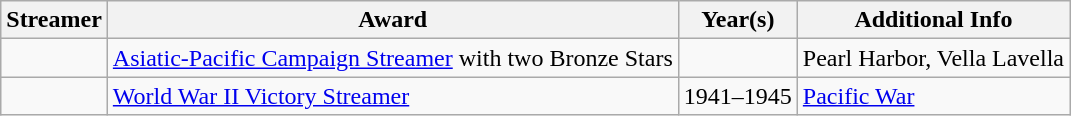<table class=wikitable>
<tr>
<th>Streamer</th>
<th>Award</th>
<th>Year(s)</th>
<th>Additional Info</th>
</tr>
<tr>
<td></td>
<td><a href='#'>Asiatic-Pacific Campaign Streamer</a> with two Bronze Stars</td>
<td><br></td>
<td>Pearl Harbor, Vella Lavella</td>
</tr>
<tr>
<td></td>
<td><a href='#'>World War II Victory Streamer</a></td>
<td>1941–1945</td>
<td><a href='#'>Pacific War</a></td>
</tr>
</table>
